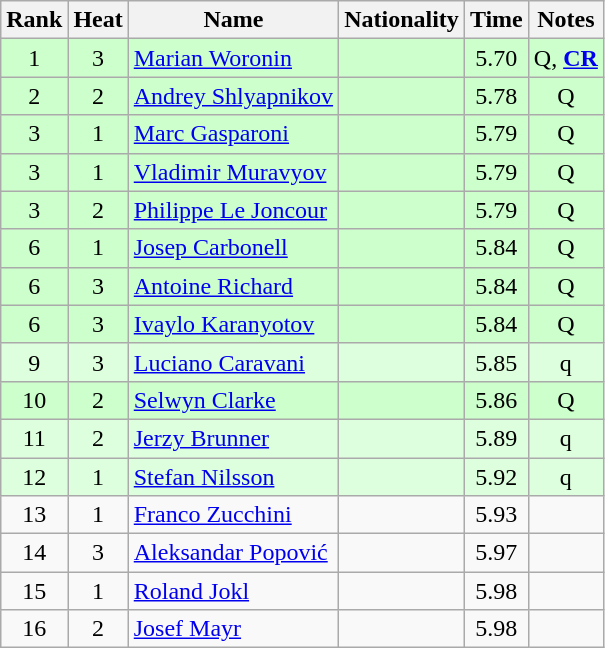<table class="wikitable sortable" style="text-align:center">
<tr>
<th>Rank</th>
<th>Heat</th>
<th>Name</th>
<th>Nationality</th>
<th>Time</th>
<th>Notes</th>
</tr>
<tr bgcolor=ccffcc>
<td>1</td>
<td>3</td>
<td align="left"><a href='#'>Marian Woronin</a></td>
<td align=left></td>
<td>5.70</td>
<td>Q, <strong><a href='#'>CR</a></strong></td>
</tr>
<tr bgcolor=ccffcc>
<td>2</td>
<td>2</td>
<td align="left"><a href='#'>Andrey Shlyapnikov</a></td>
<td align=left></td>
<td>5.78</td>
<td>Q</td>
</tr>
<tr bgcolor=ccffcc>
<td>3</td>
<td>1</td>
<td align="left"><a href='#'>Marc Gasparoni</a></td>
<td align=left></td>
<td>5.79</td>
<td>Q</td>
</tr>
<tr bgcolor=ccffcc>
<td>3</td>
<td>1</td>
<td align="left"><a href='#'>Vladimir Muravyov</a></td>
<td align=left></td>
<td>5.79</td>
<td>Q</td>
</tr>
<tr bgcolor=ccffcc>
<td>3</td>
<td>2</td>
<td align="left"><a href='#'>Philippe Le Joncour</a></td>
<td align=left></td>
<td>5.79</td>
<td>Q</td>
</tr>
<tr bgcolor=ccffcc>
<td>6</td>
<td>1</td>
<td align="left"><a href='#'>Josep Carbonell</a></td>
<td align=left></td>
<td>5.84</td>
<td>Q</td>
</tr>
<tr bgcolor=ccffcc>
<td>6</td>
<td>3</td>
<td align="left"><a href='#'>Antoine Richard</a></td>
<td align=left></td>
<td>5.84</td>
<td>Q</td>
</tr>
<tr bgcolor=ccffcc>
<td>6</td>
<td>3</td>
<td align="left"><a href='#'>Ivaylo Karanyotov</a></td>
<td align=left></td>
<td>5.84</td>
<td>Q</td>
</tr>
<tr bgcolor=ddffdd>
<td>9</td>
<td>3</td>
<td align="left"><a href='#'>Luciano Caravani</a></td>
<td align=left></td>
<td>5.85</td>
<td>q</td>
</tr>
<tr bgcolor=ccffcc>
<td>10</td>
<td>2</td>
<td align="left"><a href='#'>Selwyn Clarke</a></td>
<td align=left></td>
<td>5.86</td>
<td>Q</td>
</tr>
<tr bgcolor=ddffdd>
<td>11</td>
<td>2</td>
<td align="left"><a href='#'>Jerzy Brunner</a></td>
<td align=left></td>
<td>5.89</td>
<td>q</td>
</tr>
<tr bgcolor=ddffdd>
<td>12</td>
<td>1</td>
<td align="left"><a href='#'>Stefan Nilsson</a></td>
<td align=left></td>
<td>5.92</td>
<td>q</td>
</tr>
<tr>
<td>13</td>
<td>1</td>
<td align="left"><a href='#'>Franco Zucchini</a></td>
<td align=left></td>
<td>5.93</td>
<td></td>
</tr>
<tr>
<td>14</td>
<td>3</td>
<td align="left"><a href='#'>Aleksandar Popović</a></td>
<td align=left></td>
<td>5.97</td>
<td></td>
</tr>
<tr>
<td>15</td>
<td>1</td>
<td align="left"><a href='#'>Roland Jokl</a></td>
<td align=left></td>
<td>5.98</td>
<td></td>
</tr>
<tr>
<td>16</td>
<td>2</td>
<td align="left"><a href='#'>Josef Mayr</a></td>
<td align=left></td>
<td>5.98</td>
<td></td>
</tr>
</table>
